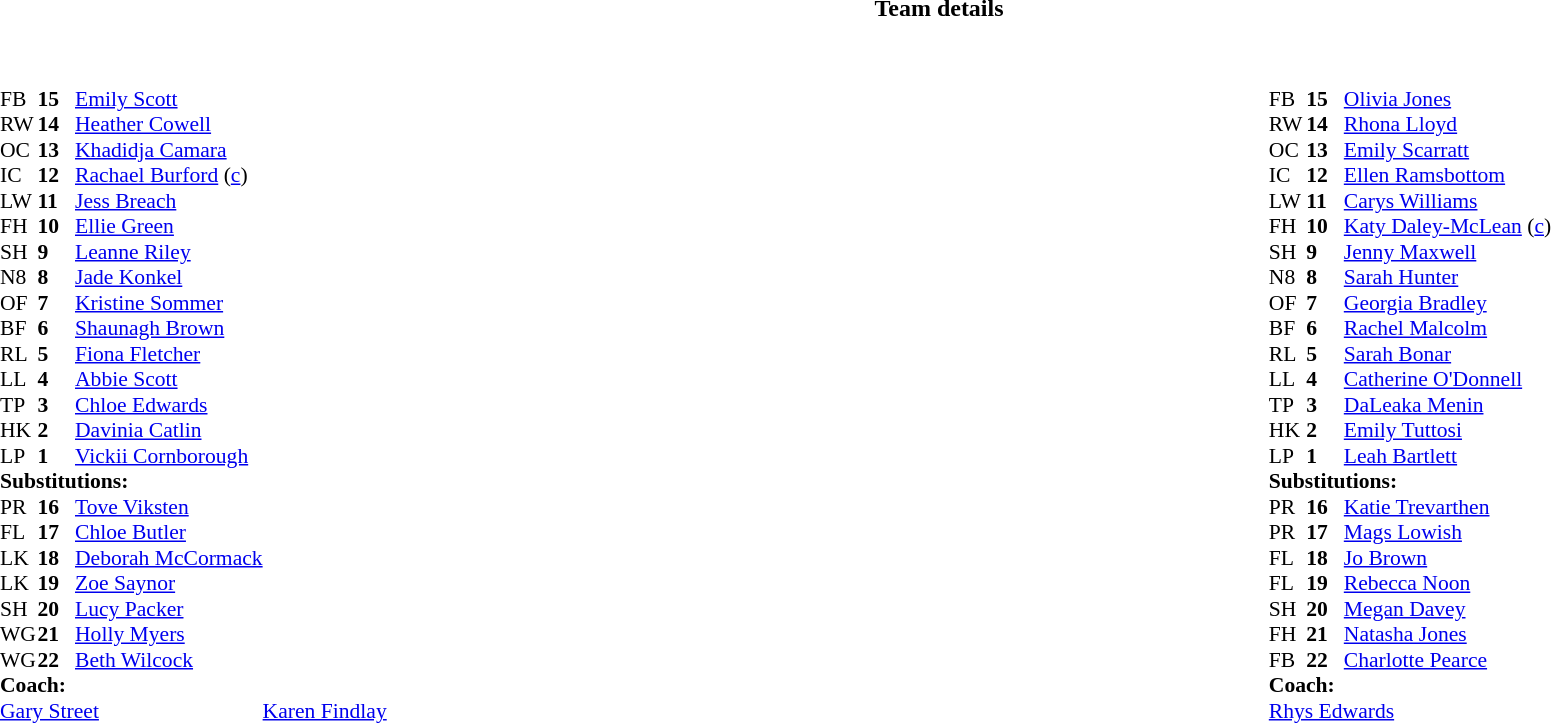<table border="0" style="width:100%;" class="collapsible collapsed">
<tr>
<th>Team details</th>
</tr>
<tr>
<td><br><table width="100%">
<tr>
<td valign="top" width="50%"><br><table style="font-size: 90%" cellspacing="0" cellpadding="0">
<tr>
<th width="25"></th>
<th width="25"></th>
</tr>
<tr>
<td>FB</td>
<td><strong>15</strong></td>
<td> <a href='#'>Emily Scott</a></td>
</tr>
<tr>
<td>RW</td>
<td><strong>14</strong></td>
<td> <a href='#'>Heather Cowell</a></td>
<td></td>
<td></td>
</tr>
<tr>
<td>OC</td>
<td><strong>13</strong></td>
<td> <a href='#'>Khadidja Camara</a></td>
<td></td>
<td></td>
</tr>
<tr>
<td>IC</td>
<td><strong>12</strong></td>
<td> <a href='#'>Rachael Burford</a> (<a href='#'>c</a>)</td>
</tr>
<tr>
<td>LW</td>
<td><strong>11</strong></td>
<td> <a href='#'>Jess Breach</a></td>
</tr>
<tr>
<td>FH</td>
<td><strong>10</strong></td>
<td> <a href='#'>Ellie Green</a></td>
</tr>
<tr>
<td>SH</td>
<td><strong>9</strong></td>
<td> <a href='#'>Leanne Riley</a></td>
<td></td>
<td></td>
</tr>
<tr>
<td>N8</td>
<td><strong>8</strong></td>
<td> <a href='#'>Jade Konkel</a></td>
<td></td>
<td></td>
</tr>
<tr>
<td>OF</td>
<td><strong>7</strong></td>
<td> <a href='#'>Kristine Sommer</a></td>
</tr>
<tr>
<td>BF</td>
<td><strong>6</strong></td>
<td> <a href='#'>Shaunagh Brown</a></td>
<td></td>
<td></td>
</tr>
<tr>
<td>RL</td>
<td><strong>5</strong></td>
<td> <a href='#'>Fiona Fletcher</a></td>
</tr>
<tr>
<td>LL</td>
<td><strong>4</strong></td>
<td> <a href='#'>Abbie Scott</a></td>
<td></td>
<td></td>
</tr>
<tr>
<td>TP</td>
<td><strong>3</strong></td>
<td> <a href='#'>Chloe Edwards</a></td>
</tr>
<tr>
<td>HK</td>
<td><strong>2</strong></td>
<td> <a href='#'>Davinia Catlin</a></td>
<td></td>
<td colspan=2></td>
</tr>
<tr>
<td>LP</td>
<td><strong>1</strong></td>
<td> <a href='#'>Vickii Cornborough</a></td>
<td></td>
<td></td>
<td></td>
<td></td>
</tr>
<tr>
<td colspan=3><strong>Substitutions:</strong></td>
</tr>
<tr>
<td>PR</td>
<td><strong>16</strong></td>
<td> <a href='#'>Tove Viksten</a></td>
<td></td>
<td></td>
<td></td>
<td></td>
</tr>
<tr>
<td>FL</td>
<td><strong>17</strong></td>
<td> <a href='#'>Chloe Butler</a></td>
<td></td>
<td></td>
</tr>
<tr>
<td>LK</td>
<td><strong>18</strong></td>
<td> <a href='#'>Deborah McCormack</a></td>
<td></td>
<td></td>
</tr>
<tr>
<td>LK</td>
<td><strong>19</strong></td>
<td> <a href='#'>Zoe Saynor</a></td>
<td></td>
<td></td>
</tr>
<tr>
<td>SH</td>
<td><strong>20</strong></td>
<td> <a href='#'>Lucy Packer</a></td>
<td></td>
<td></td>
</tr>
<tr>
<td>WG</td>
<td><strong>21</strong></td>
<td> <a href='#'>Holly Myers</a></td>
<td></td>
<td></td>
</tr>
<tr>
<td>WG</td>
<td><strong>22</strong></td>
<td> <a href='#'>Beth Wilcock</a></td>
<td></td>
<td></td>
</tr>
<tr>
<td colspan=3><strong>Coach:</strong></td>
</tr>
<tr>
<td colspan="4"> <a href='#'>Gary Street</a></td>
<td colspan="4"> <a href='#'>Karen Findlay</a></td>
</tr>
<tr>
</tr>
</table>
</td>
<td style="vertical-align:top; width:50%"><br><table style="font-size: 90%" cellspacing="0" cellpadding="0"  align="center">
<tr>
<th width="25"></th>
<th width="25"></th>
</tr>
<tr>
<td>FB</td>
<td><strong>15</strong></td>
<td> <a href='#'>Olivia Jones</a></td>
<td></td>
<td></td>
</tr>
<tr>
<td>RW</td>
<td><strong>14</strong></td>
<td> <a href='#'>Rhona Lloyd</a></td>
</tr>
<tr>
<td>OC</td>
<td><strong>13</strong></td>
<td> <a href='#'>Emily Scarratt</a></td>
<td></td>
<td></td>
</tr>
<tr>
<td>IC</td>
<td><strong>12</strong></td>
<td> <a href='#'>Ellen Ramsbottom</a></td>
<td></td>
<td></td>
</tr>
<tr>
<td>LW</td>
<td><strong>11</strong></td>
<td> <a href='#'>Carys Williams</a></td>
</tr>
<tr>
<td>FH</td>
<td><strong>10</strong></td>
<td> <a href='#'>Katy Daley-McLean</a> (<a href='#'>c</a>)</td>
<td></td>
</tr>
<tr>
<td>SH</td>
<td><strong>9</strong></td>
<td> <a href='#'>Jenny Maxwell</a></td>
<td></td>
<td></td>
</tr>
<tr>
<td>N8</td>
<td><strong>8</strong></td>
<td> <a href='#'>Sarah Hunter</a></td>
</tr>
<tr>
<td>OF</td>
<td><strong>7</strong></td>
<td> <a href='#'>Georgia Bradley</a></td>
<td></td>
<td></td>
</tr>
<tr>
<td>BF</td>
<td><strong>6</strong></td>
<td> <a href='#'>Rachel Malcolm</a></td>
</tr>
<tr>
<td>RL</td>
<td><strong>5</strong></td>
<td> <a href='#'>Sarah Bonar</a></td>
</tr>
<tr>
<td>LL</td>
<td><strong>4</strong></td>
<td> <a href='#'>Catherine O'Donnell</a></td>
</tr>
<tr>
<td>TP</td>
<td><strong>3</strong></td>
<td> <a href='#'>DaLeaka Menin</a></td>
<td></td>
<td></td>
</tr>
<tr>
<td>HK</td>
<td><strong>2</strong></td>
<td> <a href='#'>Emily Tuttosi</a></td>
</tr>
<tr>
<td>LP</td>
<td><strong>1</strong></td>
<td> <a href='#'>Leah Bartlett</a></td>
<td></td>
<td></td>
</tr>
<tr>
<td colspan=3><strong>Substitutions:</strong></td>
</tr>
<tr>
<td>PR</td>
<td><strong>16</strong></td>
<td> <a href='#'>Katie Trevarthen</a></td>
<td></td>
<td></td>
</tr>
<tr>
<td>PR</td>
<td><strong>17</strong></td>
<td> <a href='#'>Mags Lowish</a></td>
<td></td>
<td></td>
</tr>
<tr>
<td>FL</td>
<td><strong>18</strong></td>
<td> <a href='#'>Jo Brown</a></td>
<td></td>
<td></td>
</tr>
<tr>
<td>FL</td>
<td><strong>19</strong></td>
<td> <a href='#'>Rebecca Noon</a></td>
<td></td>
<td></td>
</tr>
<tr>
<td>SH</td>
<td><strong>20</strong></td>
<td> <a href='#'>Megan Davey</a></td>
<td></td>
<td></td>
</tr>
<tr>
<td>FH</td>
<td><strong>21</strong></td>
<td> <a href='#'>Natasha Jones</a></td>
<td></td>
<td></td>
</tr>
<tr>
<td>FB</td>
<td><strong>22</strong></td>
<td> <a href='#'>Charlotte Pearce</a></td>
<td></td>
<td></td>
</tr>
<tr>
<td colspan=3><strong>Coach:</strong></td>
</tr>
<tr>
<td colspan="4"> <a href='#'>Rhys Edwards</a></td>
</tr>
</table>
</td>
</tr>
</table>
</td>
</tr>
</table>
